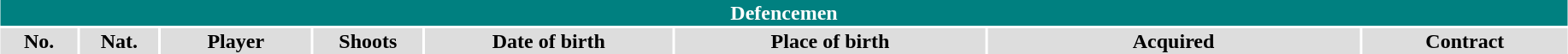<table class="toccolours"  style="width:97%; clear:both; margin:1.5em auto; text-align:center;">
<tr>
<th colspan="11" style="background:#008080; color:#FFFFFF;">Defencemen</th>
</tr>
<tr style="background:#ddd;">
<th width=5%>No.</th>
<th width=5%>Nat.</th>
<th !width=22%>Player</th>
<th width=7%>Shoots</th>
<th width=16%>Date of birth</th>
<th width=20%>Place of birth</th>
<th width=24%>Acquired</th>
<td><strong>Contract</strong></td>
</tr>
<tr>
</tr>
</table>
